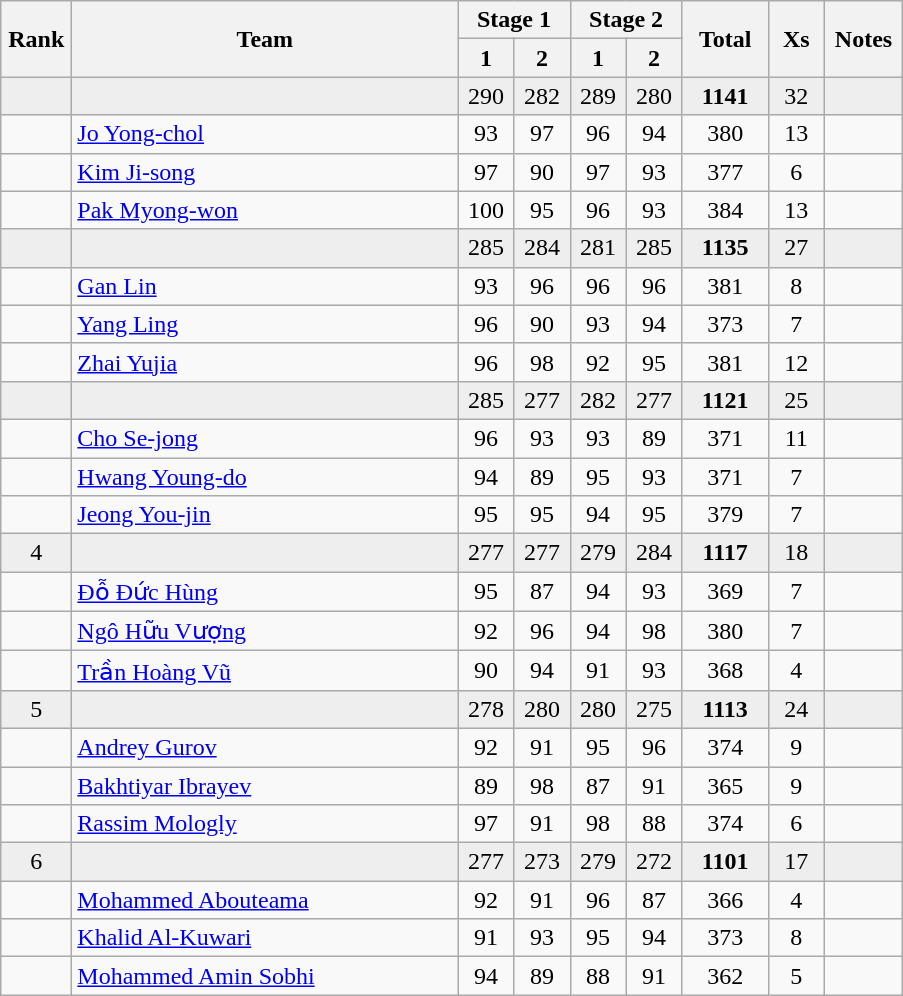<table class="wikitable" style="text-align:center">
<tr>
<th rowspan=2 width=40>Rank</th>
<th rowspan=2 width=250>Team</th>
<th colspan=2>Stage 1</th>
<th colspan=2>Stage 2</th>
<th rowspan=2 width=50>Total</th>
<th rowspan=2 width=30>Xs</th>
<th rowspan=2 width=45>Notes</th>
</tr>
<tr>
<th width=30>1</th>
<th width=30>2</th>
<th width=30>1</th>
<th width=30>2</th>
</tr>
<tr bgcolor=eeeeee>
<td></td>
<td align=left></td>
<td>290</td>
<td>282</td>
<td>289</td>
<td>280</td>
<td><strong>1141</strong></td>
<td>32</td>
<td></td>
</tr>
<tr>
<td></td>
<td align=left><a href='#'>Jo Yong-chol</a></td>
<td>93</td>
<td>97</td>
<td>96</td>
<td>94</td>
<td>380</td>
<td>13</td>
<td></td>
</tr>
<tr>
<td></td>
<td align=left><a href='#'>Kim Ji-song</a></td>
<td>97</td>
<td>90</td>
<td>97</td>
<td>93</td>
<td>377</td>
<td>6</td>
<td></td>
</tr>
<tr>
<td></td>
<td align=left><a href='#'>Pak Myong-won</a></td>
<td>100</td>
<td>95</td>
<td>96</td>
<td>93</td>
<td>384</td>
<td>13</td>
<td></td>
</tr>
<tr bgcolor=eeeeee>
<td></td>
<td align=left></td>
<td>285</td>
<td>284</td>
<td>281</td>
<td>285</td>
<td><strong>1135</strong></td>
<td>27</td>
<td></td>
</tr>
<tr>
<td></td>
<td align=left><a href='#'>Gan Lin</a></td>
<td>93</td>
<td>96</td>
<td>96</td>
<td>96</td>
<td>381</td>
<td>8</td>
<td></td>
</tr>
<tr>
<td></td>
<td align=left><a href='#'>Yang Ling</a></td>
<td>96</td>
<td>90</td>
<td>93</td>
<td>94</td>
<td>373</td>
<td>7</td>
<td></td>
</tr>
<tr>
<td></td>
<td align=left><a href='#'>Zhai Yujia</a></td>
<td>96</td>
<td>98</td>
<td>92</td>
<td>95</td>
<td>381</td>
<td>12</td>
<td></td>
</tr>
<tr bgcolor=eeeeee>
<td></td>
<td align=left></td>
<td>285</td>
<td>277</td>
<td>282</td>
<td>277</td>
<td><strong>1121</strong></td>
<td>25</td>
<td></td>
</tr>
<tr>
<td></td>
<td align=left><a href='#'>Cho Se-jong</a></td>
<td>96</td>
<td>93</td>
<td>93</td>
<td>89</td>
<td>371</td>
<td>11</td>
<td></td>
</tr>
<tr>
<td></td>
<td align=left><a href='#'>Hwang Young-do</a></td>
<td>94</td>
<td>89</td>
<td>95</td>
<td>93</td>
<td>371</td>
<td>7</td>
<td></td>
</tr>
<tr>
<td></td>
<td align=left><a href='#'>Jeong You-jin</a></td>
<td>95</td>
<td>95</td>
<td>94</td>
<td>95</td>
<td>379</td>
<td>7</td>
<td></td>
</tr>
<tr bgcolor=eeeeee>
<td>4</td>
<td align=left></td>
<td>277</td>
<td>277</td>
<td>279</td>
<td>284</td>
<td><strong>1117</strong></td>
<td>18</td>
<td></td>
</tr>
<tr>
<td></td>
<td align=left><a href='#'>Đỗ Đức Hùng</a></td>
<td>95</td>
<td>87</td>
<td>94</td>
<td>93</td>
<td>369</td>
<td>7</td>
<td></td>
</tr>
<tr>
<td></td>
<td align=left><a href='#'>Ngô Hữu Vượng</a></td>
<td>92</td>
<td>96</td>
<td>94</td>
<td>98</td>
<td>380</td>
<td>7</td>
<td></td>
</tr>
<tr>
<td></td>
<td align=left><a href='#'>Trần Hoàng Vũ</a></td>
<td>90</td>
<td>94</td>
<td>91</td>
<td>93</td>
<td>368</td>
<td>4</td>
<td></td>
</tr>
<tr bgcolor=eeeeee>
<td>5</td>
<td align=left></td>
<td>278</td>
<td>280</td>
<td>280</td>
<td>275</td>
<td><strong>1113</strong></td>
<td>24</td>
<td></td>
</tr>
<tr>
<td></td>
<td align=left><a href='#'>Andrey Gurov</a></td>
<td>92</td>
<td>91</td>
<td>95</td>
<td>96</td>
<td>374</td>
<td>9</td>
<td></td>
</tr>
<tr>
<td></td>
<td align=left><a href='#'>Bakhtiyar Ibrayev</a></td>
<td>89</td>
<td>98</td>
<td>87</td>
<td>91</td>
<td>365</td>
<td>9</td>
<td></td>
</tr>
<tr>
<td></td>
<td align=left><a href='#'>Rassim Mologly</a></td>
<td>97</td>
<td>91</td>
<td>98</td>
<td>88</td>
<td>374</td>
<td>6</td>
<td></td>
</tr>
<tr bgcolor=eeeeee>
<td>6</td>
<td align=left></td>
<td>277</td>
<td>273</td>
<td>279</td>
<td>272</td>
<td><strong>1101</strong></td>
<td>17</td>
<td></td>
</tr>
<tr>
<td></td>
<td align=left><a href='#'>Mohammed Abouteama</a></td>
<td>92</td>
<td>91</td>
<td>96</td>
<td>87</td>
<td>366</td>
<td>4</td>
<td></td>
</tr>
<tr>
<td></td>
<td align=left><a href='#'>Khalid Al-Kuwari</a></td>
<td>91</td>
<td>93</td>
<td>95</td>
<td>94</td>
<td>373</td>
<td>8</td>
<td></td>
</tr>
<tr>
<td></td>
<td align=left><a href='#'>Mohammed Amin Sobhi</a></td>
<td>94</td>
<td>89</td>
<td>88</td>
<td>91</td>
<td>362</td>
<td>5</td>
<td></td>
</tr>
</table>
